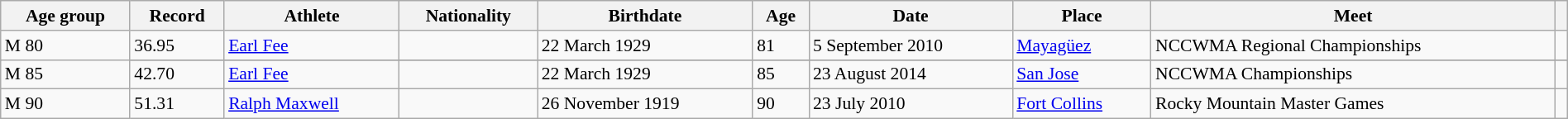<table class="wikitable" style="font-size:90%; width: 100%;">
<tr>
<th>Age group</th>
<th>Record</th>
<th>Athlete</th>
<th>Nationality</th>
<th>Birthdate</th>
<th>Age</th>
<th>Date</th>
<th>Place</th>
<th>Meet</th>
<th></th>
</tr>
<tr>
<td>M 80</td>
<td>36.95 </td>
<td><a href='#'>Earl Fee</a></td>
<td></td>
<td>22 March 1929</td>
<td>81</td>
<td>5 September 2010</td>
<td><a href='#'>Mayagüez</a> </td>
<td>NCCWMA Regional Championships</td>
<td></td>
</tr>
<tr>
<td rowspan=2>M 85</td>
</tr>
<tr>
<td>42.70 </td>
<td><a href='#'>Earl Fee</a></td>
<td></td>
<td>22 March 1929</td>
<td>85</td>
<td>23 August 2014</td>
<td><a href='#'>San Jose</a> </td>
<td>NCCWMA Championships</td>
<td></td>
</tr>
<tr>
<td>M 90</td>
<td>51.31 </td>
<td><a href='#'>Ralph Maxwell</a></td>
<td></td>
<td>26 November 1919</td>
<td>90</td>
<td>23 July 2010</td>
<td><a href='#'>Fort Collins</a> </td>
<td>Rocky Mountain Master Games</td>
<td></td>
</tr>
</table>
